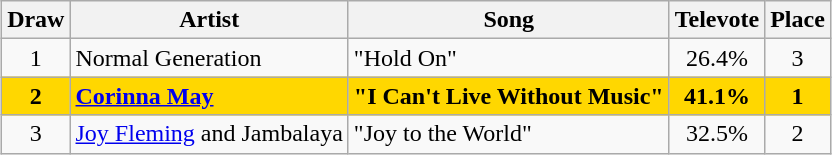<table class="sortable wikitable" style="margin: 1em auto 1em auto; text-align:center">
<tr>
<th>Draw</th>
<th>Artist</th>
<th>Song</th>
<th>Televote</th>
<th>Place</th>
</tr>
<tr>
<td>1</td>
<td align="left">Normal Generation</td>
<td align="left">"Hold On"</td>
<td>26.4%</td>
<td>3</td>
</tr>
<tr style="font-weight:bold; background:gold;">
<td>2</td>
<td align="left"><a href='#'>Corinna May</a></td>
<td align="left">"I Can't Live Without Music"</td>
<td>41.1%</td>
<td>1</td>
</tr>
<tr>
<td>3</td>
<td align="left"><a href='#'>Joy Fleming</a> and Jambalaya</td>
<td align="left">"Joy to the World"</td>
<td>32.5%</td>
<td>2</td>
</tr>
</table>
